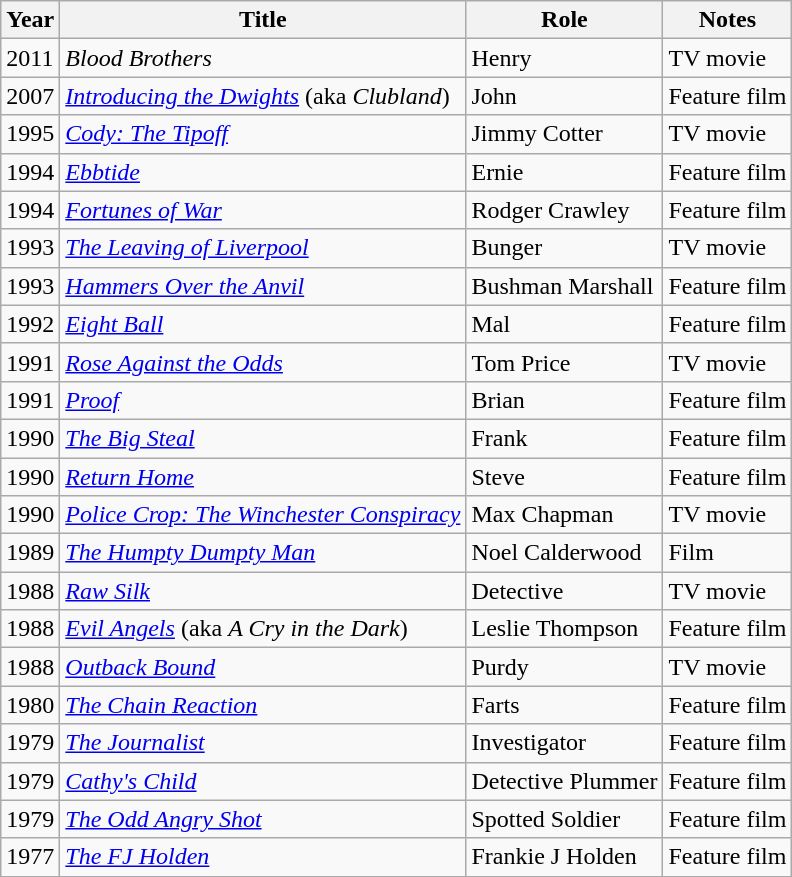<table class="wikitable">
<tr>
<th>Year</th>
<th>Title</th>
<th>Role</th>
<th>Notes</th>
</tr>
<tr>
<td>2011</td>
<td><em>Blood Brothers</em></td>
<td>Henry</td>
<td>TV movie</td>
</tr>
<tr>
<td>2007</td>
<td><em><a href='#'>Introducing the Dwights</a></em> (aka <em>Clubland</em>)</td>
<td>John</td>
<td>Feature film</td>
</tr>
<tr>
<td>1995</td>
<td><em><a href='#'>Cody: The Tipoff</a></em></td>
<td>Jimmy Cotter</td>
<td>TV movie</td>
</tr>
<tr>
<td>1994</td>
<td><em><a href='#'>Ebbtide</a></em></td>
<td>Ernie</td>
<td>Feature film</td>
</tr>
<tr>
<td>1994</td>
<td><em><a href='#'>Fortunes of War</a></em></td>
<td>Rodger Crawley</td>
<td>Feature film</td>
</tr>
<tr>
<td>1993</td>
<td><em><a href='#'>The Leaving of Liverpool</a></em></td>
<td>Bunger</td>
<td>TV movie</td>
</tr>
<tr>
<td>1993</td>
<td><em><a href='#'>Hammers Over the Anvil</a></em></td>
<td>Bushman Marshall</td>
<td>Feature film</td>
</tr>
<tr>
<td>1992</td>
<td><em><a href='#'>Eight Ball</a></em></td>
<td>Mal</td>
<td>Feature film</td>
</tr>
<tr>
<td>1991</td>
<td><em><a href='#'>Rose Against the Odds</a></em></td>
<td>Tom Price</td>
<td>TV movie</td>
</tr>
<tr>
<td>1991</td>
<td><em><a href='#'>Proof</a></em></td>
<td>Brian</td>
<td>Feature film</td>
</tr>
<tr>
<td>1990</td>
<td><em><a href='#'>The Big Steal</a></em></td>
<td>Frank</td>
<td>Feature film</td>
</tr>
<tr>
<td>1990</td>
<td><em><a href='#'>Return Home</a></em></td>
<td>Steve</td>
<td>Feature film</td>
</tr>
<tr>
<td>1990</td>
<td><em><a href='#'>Police Crop: The Winchester Conspiracy</a></em></td>
<td>Max Chapman</td>
<td>TV movie</td>
</tr>
<tr>
<td>1989</td>
<td><em><a href='#'>The Humpty Dumpty Man</a></em></td>
<td>Noel Calderwood</td>
<td>Film</td>
</tr>
<tr>
<td>1988</td>
<td><em><a href='#'>Raw Silk</a></em></td>
<td>Detective</td>
<td>TV movie</td>
</tr>
<tr>
<td>1988</td>
<td><em><a href='#'>Evil Angels</a></em> (aka <em>A Cry in the Dark</em>)</td>
<td>Leslie Thompson</td>
<td>Feature film</td>
</tr>
<tr>
<td>1988</td>
<td><em><a href='#'>Outback Bound</a></em></td>
<td>Purdy</td>
<td>TV movie</td>
</tr>
<tr>
<td>1980</td>
<td><em><a href='#'>The Chain Reaction</a></em></td>
<td>Farts</td>
<td>Feature film</td>
</tr>
<tr>
<td>1979</td>
<td><em><a href='#'>The Journalist</a></em></td>
<td>Investigator</td>
<td>Feature film</td>
</tr>
<tr>
<td>1979</td>
<td><em><a href='#'>Cathy's Child</a></em></td>
<td>Detective Plummer</td>
<td>Feature film</td>
</tr>
<tr>
<td>1979</td>
<td><em><a href='#'>The Odd Angry Shot</a></em></td>
<td>Spotted Soldier</td>
<td>Feature film</td>
</tr>
<tr>
<td>1977</td>
<td><em><a href='#'>The FJ Holden</a></em></td>
<td>Frankie J Holden</td>
<td>Feature film</td>
</tr>
</table>
